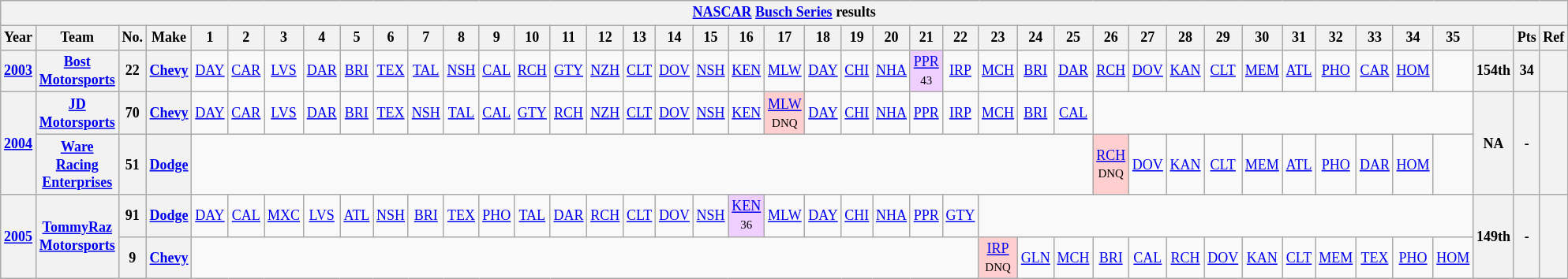<table class="wikitable" style="text-align:center; font-size:75%">
<tr>
<th colspan=42><a href='#'>NASCAR</a> <a href='#'>Busch Series</a> results</th>
</tr>
<tr>
<th>Year</th>
<th>Team</th>
<th>No.</th>
<th>Make</th>
<th>1</th>
<th>2</th>
<th>3</th>
<th>4</th>
<th>5</th>
<th>6</th>
<th>7</th>
<th>8</th>
<th>9</th>
<th>10</th>
<th>11</th>
<th>12</th>
<th>13</th>
<th>14</th>
<th>15</th>
<th>16</th>
<th>17</th>
<th>18</th>
<th>19</th>
<th>20</th>
<th>21</th>
<th>22</th>
<th>23</th>
<th>24</th>
<th>25</th>
<th>26</th>
<th>27</th>
<th>28</th>
<th>29</th>
<th>30</th>
<th>31</th>
<th>32</th>
<th>33</th>
<th>34</th>
<th>35</th>
<th></th>
<th>Pts</th>
<th>Ref</th>
</tr>
<tr>
<th><a href='#'>2003</a></th>
<th><a href='#'>Bost Motorsports</a></th>
<th>22</th>
<th><a href='#'>Chevy</a></th>
<td><a href='#'>DAY</a></td>
<td><a href='#'>CAR</a></td>
<td><a href='#'>LVS</a></td>
<td><a href='#'>DAR</a></td>
<td><a href='#'>BRI</a></td>
<td><a href='#'>TEX</a></td>
<td><a href='#'>TAL</a></td>
<td><a href='#'>NSH</a></td>
<td><a href='#'>CAL</a></td>
<td><a href='#'>RCH</a></td>
<td><a href='#'>GTY</a></td>
<td><a href='#'>NZH</a></td>
<td><a href='#'>CLT</a></td>
<td><a href='#'>DOV</a></td>
<td><a href='#'>NSH</a></td>
<td><a href='#'>KEN</a></td>
<td><a href='#'>MLW</a></td>
<td><a href='#'>DAY</a></td>
<td><a href='#'>CHI</a></td>
<td><a href='#'>NHA</a></td>
<td style="background:#EFCFFF;"><a href='#'>PPR</a><br><small>43</small></td>
<td><a href='#'>IRP</a></td>
<td><a href='#'>MCH</a></td>
<td><a href='#'>BRI</a></td>
<td><a href='#'>DAR</a></td>
<td><a href='#'>RCH</a></td>
<td><a href='#'>DOV</a></td>
<td><a href='#'>KAN</a></td>
<td><a href='#'>CLT</a></td>
<td><a href='#'>MEM</a></td>
<td><a href='#'>ATL</a></td>
<td><a href='#'>PHO</a></td>
<td><a href='#'>CAR</a></td>
<td><a href='#'>HOM</a></td>
<td></td>
<th>154th</th>
<th>34</th>
<th></th>
</tr>
<tr>
<th rowspan=2><a href='#'>2004</a></th>
<th><a href='#'>JD Motorsports</a></th>
<th>70</th>
<th><a href='#'>Chevy</a></th>
<td><a href='#'>DAY</a></td>
<td><a href='#'>CAR</a></td>
<td><a href='#'>LVS</a></td>
<td><a href='#'>DAR</a></td>
<td><a href='#'>BRI</a></td>
<td><a href='#'>TEX</a></td>
<td><a href='#'>NSH</a></td>
<td><a href='#'>TAL</a></td>
<td><a href='#'>CAL</a></td>
<td><a href='#'>GTY</a></td>
<td><a href='#'>RCH</a></td>
<td><a href='#'>NZH</a></td>
<td><a href='#'>CLT</a></td>
<td><a href='#'>DOV</a></td>
<td><a href='#'>NSH</a></td>
<td><a href='#'>KEN</a></td>
<td style="background:#FFCFCF;"><a href='#'>MLW</a><br><small>DNQ</small></td>
<td><a href='#'>DAY</a></td>
<td><a href='#'>CHI</a></td>
<td><a href='#'>NHA</a></td>
<td><a href='#'>PPR</a></td>
<td><a href='#'>IRP</a></td>
<td><a href='#'>MCH</a></td>
<td><a href='#'>BRI</a></td>
<td><a href='#'>CAL</a></td>
<td colspan=10></td>
<th rowspan=2>NA</th>
<th rowspan=2>-</th>
<th rowspan=2></th>
</tr>
<tr>
<th><a href='#'>Ware Racing Enterprises</a></th>
<th>51</th>
<th><a href='#'>Dodge</a></th>
<td colspan=25></td>
<td style="background:#FFCFCF;"><a href='#'>RCH</a><br><small>DNQ</small></td>
<td><a href='#'>DOV</a></td>
<td><a href='#'>KAN</a></td>
<td><a href='#'>CLT</a></td>
<td><a href='#'>MEM</a></td>
<td><a href='#'>ATL</a></td>
<td><a href='#'>PHO</a></td>
<td><a href='#'>DAR</a></td>
<td><a href='#'>HOM</a></td>
<td></td>
</tr>
<tr>
<th rowspan=2><a href='#'>2005</a></th>
<th rowspan=2><a href='#'>TommyRaz Motorsports</a></th>
<th>91</th>
<th><a href='#'>Dodge</a></th>
<td><a href='#'>DAY</a></td>
<td><a href='#'>CAL</a></td>
<td><a href='#'>MXC</a></td>
<td><a href='#'>LVS</a></td>
<td><a href='#'>ATL</a></td>
<td><a href='#'>NSH</a></td>
<td><a href='#'>BRI</a></td>
<td><a href='#'>TEX</a></td>
<td><a href='#'>PHO</a></td>
<td><a href='#'>TAL</a></td>
<td><a href='#'>DAR</a></td>
<td><a href='#'>RCH</a></td>
<td><a href='#'>CLT</a></td>
<td><a href='#'>DOV</a></td>
<td><a href='#'>NSH</a></td>
<td style="background:#EFCFFF;"><a href='#'>KEN</a><br><small>36</small></td>
<td><a href='#'>MLW</a></td>
<td><a href='#'>DAY</a></td>
<td><a href='#'>CHI</a></td>
<td><a href='#'>NHA</a></td>
<td><a href='#'>PPR</a></td>
<td><a href='#'>GTY</a></td>
<td colspan=13></td>
<th rowspan=2>149th</th>
<th rowspan=2>-</th>
<th rowspan=2></th>
</tr>
<tr>
<th>9</th>
<th><a href='#'>Chevy</a></th>
<td colspan=22></td>
<td style="background:#FFCFCF;"><a href='#'>IRP</a><br><small>DNQ</small></td>
<td><a href='#'>GLN</a></td>
<td><a href='#'>MCH</a></td>
<td><a href='#'>BRI</a></td>
<td><a href='#'>CAL</a></td>
<td><a href='#'>RCH</a></td>
<td><a href='#'>DOV</a></td>
<td><a href='#'>KAN</a></td>
<td><a href='#'>CLT</a></td>
<td><a href='#'>MEM</a></td>
<td><a href='#'>TEX</a></td>
<td><a href='#'>PHO</a></td>
<td><a href='#'>HOM</a></td>
</tr>
</table>
